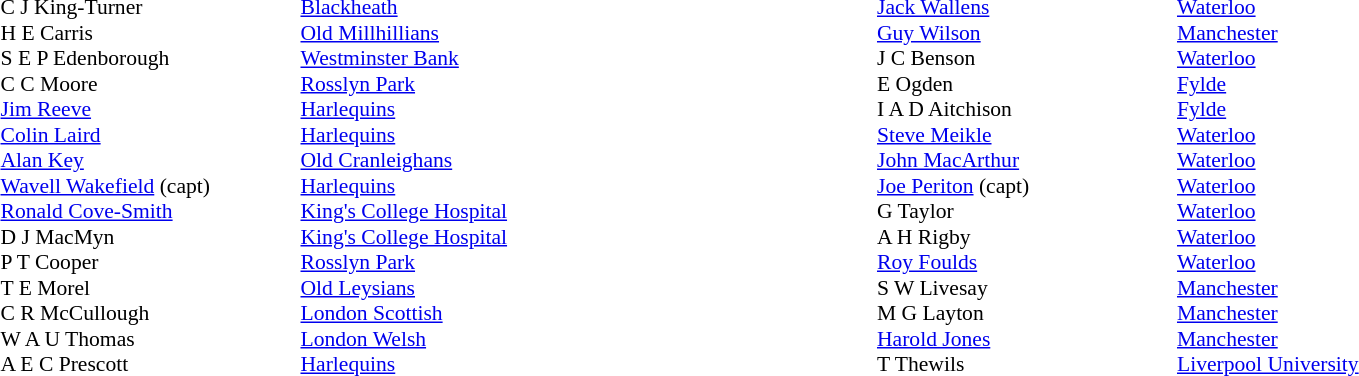<table width="80%">
<tr>
<td valign="top" width="50%"><br><table style="font-size: 90%" cellspacing="0" cellpadding="0">
<tr>
<th width="20"></th>
<th width="200"></th>
</tr>
<tr>
<td></td>
<td>C J King-Turner</td>
<td><a href='#'>Blackheath</a></td>
</tr>
<tr>
<td></td>
<td>H E Carris</td>
<td><a href='#'>Old Millhillians</a></td>
</tr>
<tr>
<td></td>
<td>S E P Edenborough</td>
<td><a href='#'>Westminster Bank</a></td>
</tr>
<tr>
<td></td>
<td>C C Moore</td>
<td><a href='#'>Rosslyn Park</a></td>
</tr>
<tr>
<td></td>
<td><a href='#'>Jim Reeve</a></td>
<td><a href='#'>Harlequins</a></td>
</tr>
<tr>
<td></td>
<td><a href='#'>Colin Laird</a></td>
<td><a href='#'>Harlequins</a></td>
</tr>
<tr>
<td></td>
<td><a href='#'>Alan Key</a></td>
<td><a href='#'>Old Cranleighans</a></td>
</tr>
<tr>
<td></td>
<td><a href='#'>Wavell Wakefield</a> (capt)</td>
<td><a href='#'>Harlequins</a></td>
</tr>
<tr>
<td></td>
<td><a href='#'>Ronald Cove-Smith</a></td>
<td><a href='#'>King's College Hospital</a></td>
</tr>
<tr>
<td></td>
<td>D J MacMyn</td>
<td><a href='#'>King's College Hospital</a></td>
</tr>
<tr>
<td></td>
<td>P T Cooper</td>
<td><a href='#'>Rosslyn Park</a></td>
</tr>
<tr>
<td></td>
<td>T E Morel</td>
<td><a href='#'>Old Leysians</a></td>
</tr>
<tr>
<td></td>
<td>C R McCullough</td>
<td><a href='#'>London Scottish</a></td>
</tr>
<tr>
<td></td>
<td>W A U Thomas</td>
<td><a href='#'>London Welsh</a></td>
</tr>
<tr>
<td></td>
<td>A E C Prescott</td>
<td><a href='#'>Harlequins</a></td>
</tr>
<tr>
</tr>
</table>
</td>
<td valign="top" width="50%"><br><table style="font-size: 90%" cellspacing="0" cellpadding="0" align="center">
<tr>
<th width="20"></th>
<th width="200"></th>
</tr>
<tr>
<td></td>
<td><a href='#'>Jack Wallens</a></td>
<td><a href='#'>Waterloo</a></td>
</tr>
<tr>
<td></td>
<td><a href='#'>Guy Wilson</a></td>
<td><a href='#'>Manchester</a></td>
</tr>
<tr>
<td></td>
<td>J C Benson</td>
<td><a href='#'>Waterloo</a></td>
</tr>
<tr>
<td></td>
<td>E Ogden</td>
<td><a href='#'>Fylde</a></td>
</tr>
<tr>
<td></td>
<td>I A D Aitchison</td>
<td><a href='#'>Fylde</a></td>
</tr>
<tr>
<td></td>
<td><a href='#'>Steve Meikle</a></td>
<td><a href='#'>Waterloo</a></td>
</tr>
<tr>
<td></td>
<td><a href='#'>John MacArthur</a></td>
<td><a href='#'>Waterloo</a></td>
</tr>
<tr>
<td></td>
<td><a href='#'>Joe Periton</a> (capt)</td>
<td><a href='#'>Waterloo</a></td>
</tr>
<tr>
<td></td>
<td>G Taylor</td>
<td><a href='#'>Waterloo</a></td>
</tr>
<tr>
<td></td>
<td>A H Rigby</td>
<td><a href='#'>Waterloo</a></td>
</tr>
<tr>
<td></td>
<td><a href='#'>Roy Foulds</a></td>
<td><a href='#'>Waterloo</a></td>
</tr>
<tr>
<td></td>
<td>S W Livesay</td>
<td><a href='#'>Manchester</a></td>
</tr>
<tr>
<td></td>
<td>M G Layton</td>
<td><a href='#'>Manchester</a></td>
</tr>
<tr>
<td></td>
<td><a href='#'>Harold Jones</a></td>
<td><a href='#'>Manchester</a></td>
</tr>
<tr>
<td></td>
<td>T Thewils</td>
<td><a href='#'>Liverpool University</a></td>
</tr>
<tr>
</tr>
</table>
</td>
</tr>
</table>
